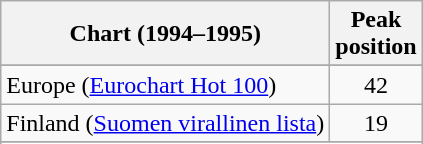<table class="wikitable sortable">
<tr>
<th>Chart (1994–1995)</th>
<th>Peak<br>position</th>
</tr>
<tr>
</tr>
<tr>
<td align="left">Europe (<a href='#'>Eurochart Hot 100</a>)</td>
<td align="center">42</td>
</tr>
<tr>
<td align="left">Finland (<a href='#'>Suomen virallinen lista</a>)</td>
<td align="center">19</td>
</tr>
<tr>
</tr>
<tr>
</tr>
<tr>
</tr>
<tr>
</tr>
</table>
